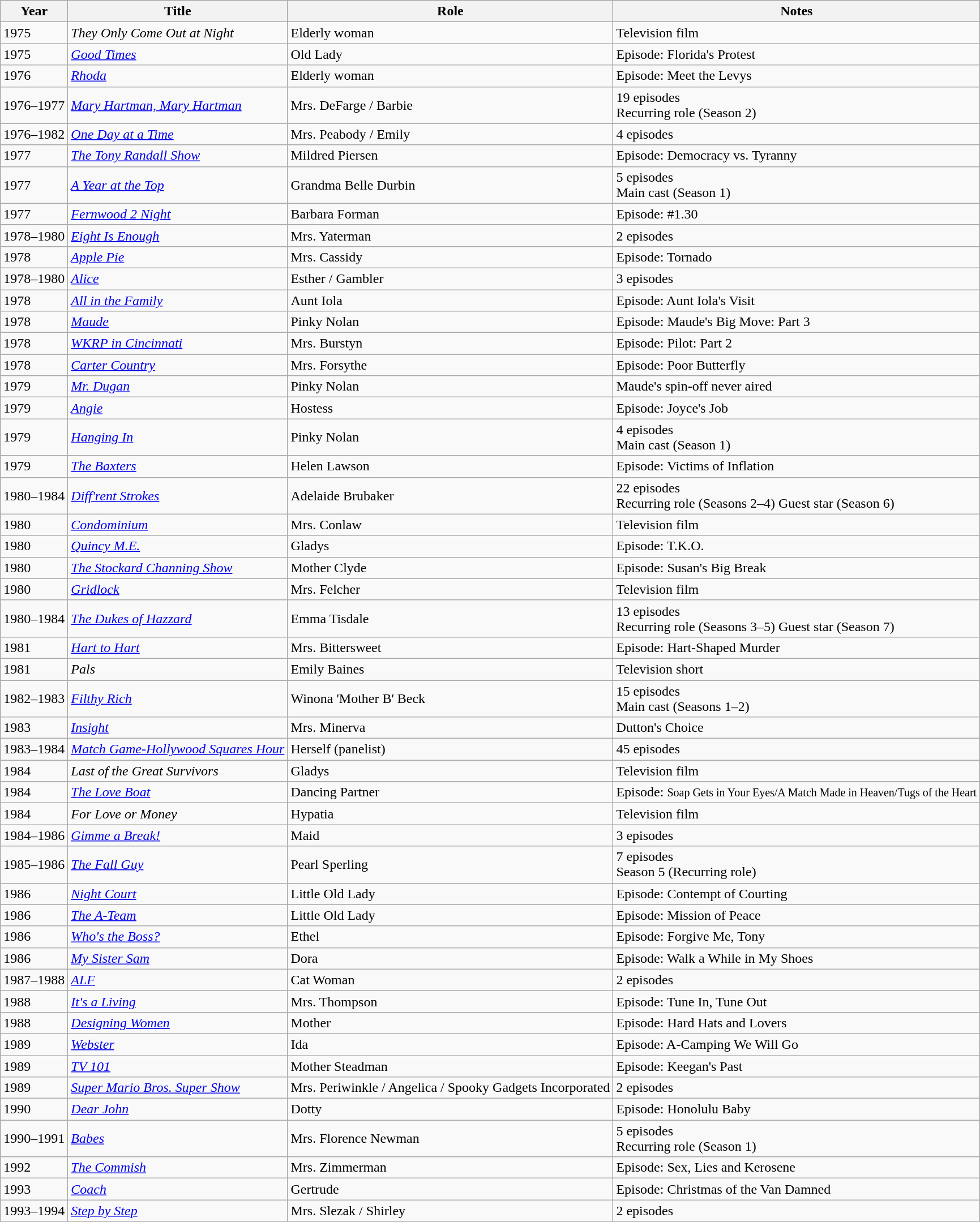<table class="wikitable sortable">
<tr>
<th>Year</th>
<th>Title</th>
<th>Role</th>
<th class="unsortable">Notes</th>
</tr>
<tr>
<td>1975</td>
<td><em>They Only Come Out at Night</em></td>
<td>Elderly woman</td>
<td>Television film</td>
</tr>
<tr>
<td>1975</td>
<td><em><a href='#'>Good Times</a></em></td>
<td>Old Lady</td>
<td>Episode: Florida's Protest</td>
</tr>
<tr>
<td>1976</td>
<td><em><a href='#'>Rhoda</a></em></td>
<td>Elderly woman</td>
<td>Episode: Meet the Levys</td>
</tr>
<tr>
<td>1976–1977</td>
<td><em><a href='#'>Mary Hartman, Mary Hartman</a></em></td>
<td>Mrs. DeFarge / Barbie</td>
<td>19 episodes <br> Recurring role (Season 2)</td>
</tr>
<tr>
<td>1976–1982</td>
<td><em><a href='#'>One Day at a Time</a></em></td>
<td>Mrs. Peabody / Emily</td>
<td>4 episodes</td>
</tr>
<tr>
<td>1977</td>
<td><em><a href='#'>The Tony Randall Show</a></em></td>
<td>Mildred Piersen</td>
<td>Episode: Democracy vs. Tyranny</td>
</tr>
<tr>
<td>1977</td>
<td><em><a href='#'>A Year at the Top</a></em></td>
<td>Grandma Belle Durbin</td>
<td>5 episodes <br> Main cast (Season 1)</td>
</tr>
<tr>
<td>1977</td>
<td><em><a href='#'>Fernwood 2 Night</a></em></td>
<td>Barbara Forman</td>
<td>Episode: #1.30</td>
</tr>
<tr>
<td>1978–1980</td>
<td><em><a href='#'>Eight Is Enough</a></em></td>
<td>Mrs. Yaterman</td>
<td>2 episodes</td>
</tr>
<tr>
<td>1978</td>
<td><em><a href='#'>Apple Pie</a></em></td>
<td>Mrs. Cassidy</td>
<td>Episode: Tornado</td>
</tr>
<tr>
<td>1978–1980</td>
<td><em><a href='#'>Alice</a></em></td>
<td>Esther / Gambler</td>
<td>3 episodes</td>
</tr>
<tr>
<td>1978</td>
<td><em><a href='#'>All in the Family</a></em></td>
<td>Aunt Iola</td>
<td>Episode: Aunt Iola's Visit</td>
</tr>
<tr>
<td>1978</td>
<td><em><a href='#'>Maude</a></em></td>
<td>Pinky Nolan</td>
<td>Episode: Maude's Big Move: Part 3</td>
</tr>
<tr>
<td>1978</td>
<td><em><a href='#'>WKRP in Cincinnati</a></em></td>
<td>Mrs. Burstyn</td>
<td>Episode: Pilot: Part 2</td>
</tr>
<tr>
<td>1978</td>
<td><em><a href='#'>Carter Country</a></em></td>
<td>Mrs. Forsythe</td>
<td>Episode: Poor Butterfly</td>
</tr>
<tr>
<td>1979</td>
<td><em><a href='#'>Mr. Dugan</a></em></td>
<td>Pinky Nolan</td>
<td>Maude's spin-off never aired</td>
</tr>
<tr>
<td>1979</td>
<td><em><a href='#'>Angie</a></em></td>
<td>Hostess</td>
<td>Episode: Joyce's Job</td>
</tr>
<tr>
<td>1979</td>
<td><em><a href='#'>Hanging In</a></em></td>
<td>Pinky Nolan</td>
<td>4 episodes <br> Main cast (Season 1)</td>
</tr>
<tr>
<td>1979</td>
<td><em><a href='#'>The Baxters</a></em></td>
<td>Helen Lawson</td>
<td>Episode: Victims of Inflation</td>
</tr>
<tr>
<td>1980–1984</td>
<td><em><a href='#'>Diff'rent Strokes</a></em></td>
<td>Adelaide Brubaker</td>
<td>22 episodes <br> Recurring role (Seasons 2–4) Guest star (Season 6)</td>
</tr>
<tr>
<td>1980</td>
<td><em><a href='#'>Condominium</a></em></td>
<td>Mrs. Conlaw</td>
<td>Television film</td>
</tr>
<tr>
<td>1980</td>
<td><em><a href='#'>Quincy M.E.</a></em></td>
<td>Gladys</td>
<td>Episode: T.K.O.</td>
</tr>
<tr>
<td>1980</td>
<td><em><a href='#'>The Stockard Channing Show</a></em></td>
<td>Mother Clyde</td>
<td>Episode: Susan's Big Break</td>
</tr>
<tr>
<td>1980</td>
<td><em><a href='#'>Gridlock</a></em></td>
<td>Mrs. Felcher</td>
<td>Television film</td>
</tr>
<tr>
<td>1980–1984</td>
<td><em><a href='#'>The Dukes of Hazzard</a></em></td>
<td>Emma Tisdale</td>
<td>13 episodes <br> Recurring role (Seasons 3–5) Guest star (Season 7)</td>
</tr>
<tr>
<td>1981</td>
<td><em><a href='#'>Hart to Hart</a></em></td>
<td>Mrs. Bittersweet</td>
<td>Episode: Hart-Shaped Murder</td>
</tr>
<tr>
<td>1981</td>
<td><em>Pals</em></td>
<td>Emily Baines</td>
<td>Television short</td>
</tr>
<tr>
<td>1982–1983</td>
<td><em><a href='#'>Filthy Rich</a></em></td>
<td>Winona 'Mother B' Beck</td>
<td>15 episodes <br> Main cast (Seasons 1–2)</td>
</tr>
<tr>
<td>1983</td>
<td><em><a href='#'>Insight</a></em></td>
<td>Mrs. Minerva</td>
<td>Dutton's Choice</td>
</tr>
<tr>
<td>1983–1984</td>
<td><em><a href='#'>Match Game-Hollywood Squares Hour</a></em></td>
<td>Herself (panelist)</td>
<td>45 episodes</td>
</tr>
<tr>
<td>1984</td>
<td><em>Last of the Great Survivors</em></td>
<td>Gladys</td>
<td>Television film</td>
</tr>
<tr>
<td>1984</td>
<td><em><a href='#'>The Love Boat</a></em></td>
<td>Dancing Partner</td>
<td>Episode: <small> Soap Gets in Your Eyes/A Match Made in Heaven/Tugs of the Heart </small></td>
</tr>
<tr>
<td>1984</td>
<td><em>For Love or Money</em></td>
<td>Hypatia</td>
<td>Television film</td>
</tr>
<tr>
<td>1984–1986</td>
<td><em><a href='#'>Gimme a Break!</a></em></td>
<td>Maid</td>
<td>3 episodes</td>
</tr>
<tr>
<td>1985–1986</td>
<td><em><a href='#'>The Fall Guy</a></em></td>
<td>Pearl Sperling</td>
<td>7 episodes <br> Season 5 (Recurring role)</td>
</tr>
<tr>
<td>1986</td>
<td><em><a href='#'>Night Court</a></em></td>
<td>Little Old Lady</td>
<td>Episode: Contempt of Courting</td>
</tr>
<tr>
<td>1986</td>
<td><em><a href='#'>The A-Team</a></em></td>
<td>Little Old Lady</td>
<td>Episode: Mission of Peace</td>
</tr>
<tr>
<td>1986</td>
<td><em><a href='#'>Who's the Boss?</a></em></td>
<td>Ethel</td>
<td>Episode: Forgive Me, Tony</td>
</tr>
<tr>
<td>1986</td>
<td><em><a href='#'>My Sister Sam</a></em></td>
<td>Dora</td>
<td>Episode: Walk a While in My Shoes</td>
</tr>
<tr>
<td>1987–1988</td>
<td><em><a href='#'>ALF</a></em></td>
<td>Cat Woman</td>
<td>2 episodes</td>
</tr>
<tr>
<td>1988</td>
<td><em><a href='#'>It's a Living</a></em></td>
<td>Mrs. Thompson</td>
<td>Episode: Tune In, Tune Out</td>
</tr>
<tr>
<td>1988</td>
<td><em><a href='#'>Designing Women</a></em></td>
<td>Mother</td>
<td>Episode: Hard Hats and Lovers</td>
</tr>
<tr>
<td>1989</td>
<td><em><a href='#'>Webster</a></em></td>
<td>Ida</td>
<td>Episode: A-Camping We Will Go</td>
</tr>
<tr>
<td>1989</td>
<td><em><a href='#'>TV 101</a></em></td>
<td>Mother Steadman</td>
<td>Episode: Keegan's Past</td>
</tr>
<tr>
<td>1989</td>
<td><em><a href='#'>Super Mario Bros. Super Show</a></em></td>
<td>Mrs. Periwinkle / Angelica / Spooky Gadgets Incorporated</td>
<td>2 episodes</td>
</tr>
<tr>
<td>1990</td>
<td><em><a href='#'>Dear John</a></em></td>
<td>Dotty</td>
<td>Episode: Honolulu Baby</td>
</tr>
<tr>
<td>1990–1991</td>
<td><em><a href='#'>Babes</a></em></td>
<td>Mrs. Florence Newman</td>
<td>5 episodes <br> Recurring role (Season 1)</td>
</tr>
<tr>
<td>1992</td>
<td><em><a href='#'>The Commish</a></em></td>
<td>Mrs. Zimmerman</td>
<td>Episode: Sex, Lies and Kerosene</td>
</tr>
<tr>
<td>1993</td>
<td><em><a href='#'>Coach</a></em></td>
<td>Gertrude</td>
<td>Episode: Christmas of the Van Damned</td>
</tr>
<tr>
<td>1993–1994</td>
<td><em><a href='#'>Step by Step</a></em></td>
<td>Mrs. Slezak / Shirley</td>
<td>2 episodes</td>
</tr>
</table>
